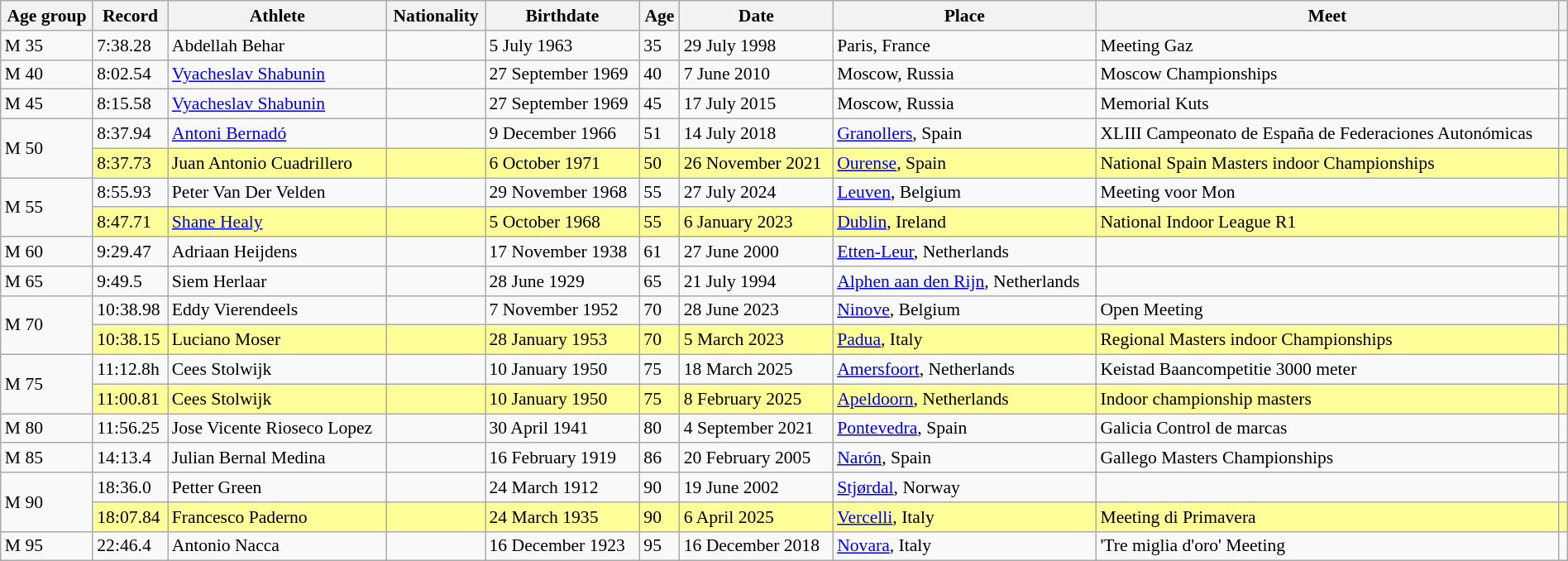<table class="wikitable" style="font-size:90%; width: 100%;">
<tr>
<th>Age group</th>
<th>Record</th>
<th>Athlete</th>
<th>Nationality</th>
<th>Birthdate</th>
<th>Age</th>
<th>Date</th>
<th>Place</th>
<th>Meet</th>
<th></th>
</tr>
<tr>
<td>M 35</td>
<td>7:38.28</td>
<td>Abdellah Behar</td>
<td></td>
<td>5 July 1963</td>
<td>35</td>
<td>29 July 1998</td>
<td>Paris, France</td>
<td>Meeting Gaz</td>
<td></td>
</tr>
<tr>
<td>M 40</td>
<td>8:02.54</td>
<td><a href='#'>Vyacheslav Shabunin</a></td>
<td></td>
<td>27 September 1969</td>
<td>40</td>
<td>7 June 2010</td>
<td>Moscow, Russia</td>
<td>Moscow Championships</td>
<td></td>
</tr>
<tr>
<td>M 45</td>
<td>8:15.58</td>
<td><a href='#'>Vyacheslav Shabunin</a></td>
<td></td>
<td>27 September 1969</td>
<td>45</td>
<td>17 July 2015</td>
<td>Moscow, Russia</td>
<td>Memorial Kuts</td>
<td></td>
</tr>
<tr>
<td rowspan=2>M 50</td>
<td>8:37.94</td>
<td><a href='#'>Antoni Bernadó</a></td>
<td></td>
<td>9 December 1966</td>
<td>51</td>
<td>14 July 2018</td>
<td><a href='#'>Granollers</a>, Spain</td>
<td>XLIII Campeonato de España de Federaciones Autonómicas</td>
<td></td>
</tr>
<tr style="background:#ff9;">
<td>8:37.73 </td>
<td>Juan Antonio Cuadrillero</td>
<td></td>
<td>6 October 1971</td>
<td>50</td>
<td>26 November 2021</td>
<td><a href='#'>Ourense</a>, Spain</td>
<td>National Spain Masters indoor Championships</td>
<td></td>
</tr>
<tr>
<td rowspan=2>M 55</td>
<td>8:55.93</td>
<td>Peter Van Der Velden</td>
<td></td>
<td>29 November 1968</td>
<td>55</td>
<td>27 July 2024</td>
<td><a href='#'>Leuven</a>, Belgium</td>
<td>Meeting voor Mon</td>
<td></td>
</tr>
<tr style="background:#ff9;">
<td>8:47.71 </td>
<td><a href='#'>Shane Healy</a></td>
<td></td>
<td>5 October 1968</td>
<td>55</td>
<td>6 January 2023</td>
<td><a href='#'>Dublin</a>, Ireland</td>
<td>National Indoor League R1</td>
<td></td>
</tr>
<tr>
<td>M 60</td>
<td>9:29.47</td>
<td>Adriaan Heijdens</td>
<td></td>
<td>17 November 1938</td>
<td>61</td>
<td>27 June 2000</td>
<td><a href='#'>Etten-Leur</a>, Netherlands</td>
<td></td>
<td></td>
</tr>
<tr>
<td>M 65</td>
<td>9:49.5 </td>
<td>Siem Herlaar</td>
<td></td>
<td>28 June 1929</td>
<td>65</td>
<td>21 July 1994</td>
<td><a href='#'>Alphen aan den Rijn</a>, Netherlands</td>
<td></td>
<td></td>
</tr>
<tr>
<td rowspan=2>M 70</td>
<td>10:38.98</td>
<td>Eddy Vierendeels</td>
<td></td>
<td>7 November 1952</td>
<td>70</td>
<td>28 June 2023</td>
<td><a href='#'>Ninove</a>, Belgium</td>
<td>Open Meeting</td>
<td></td>
</tr>
<tr style="background:#ff9;">
<td>10:38.15 </td>
<td>Luciano Moser</td>
<td></td>
<td>28 January 1953</td>
<td>70</td>
<td>5 March 2023</td>
<td><a href='#'>Padua</a>, Italy</td>
<td>Regional Masters indoor Championships</td>
<td></td>
</tr>
<tr>
<td rowspan=2>M 75</td>
<td>11:12.8h</td>
<td>Cees Stolwijk</td>
<td></td>
<td>10 January 1950</td>
<td>75</td>
<td>18 March 2025</td>
<td><a href='#'>Amersfoort</a>, Netherlands</td>
<td>Keistad Baancompetitie 3000 meter</td>
<td></td>
</tr>
<tr style="background:#ff9;">
<td>11:00.81 </td>
<td>Cees Stolwijk</td>
<td></td>
<td>10 January 1950</td>
<td>75</td>
<td>8 February 2025</td>
<td><a href='#'>Apeldoorn</a>, Netherlands</td>
<td>Indoor championship masters</td>
<td></td>
</tr>
<tr>
<td>M 80</td>
<td>11:56.25</td>
<td>Jose Vicente Rioseco Lopez</td>
<td></td>
<td>30 April 1941</td>
<td>80</td>
<td>4 September 2021</td>
<td><a href='#'>Pontevedra</a>, Spain</td>
<td>Galicia Control de marcas</td>
<td></td>
</tr>
<tr>
<td>M 85</td>
<td>14:13.4 </td>
<td>Julian Bernal Medina</td>
<td></td>
<td>16 February 1919</td>
<td>86</td>
<td>20 February 2005</td>
<td><a href='#'>Narón</a>, Spain</td>
<td>Gallego Masters Championships</td>
<td></td>
</tr>
<tr>
<td rowspan=2>M 90</td>
<td>18:36.0 </td>
<td>Petter Green</td>
<td></td>
<td>24 March 1912</td>
<td>90</td>
<td>19 June 2002</td>
<td><a href='#'>Stjørdal</a>, Norway</td>
<td></td>
<td></td>
</tr>
<tr style="background:#ff9;">
<td>18:07.84</td>
<td>Francesco Paderno</td>
<td></td>
<td>24 March 1935</td>
<td>90</td>
<td>6 April 2025</td>
<td><a href='#'>Vercelli</a>, Italy</td>
<td>Meeting di Primavera</td>
<td></td>
</tr>
<tr>
<td>M 95</td>
<td>22:46.4 </td>
<td>Antonio Nacca</td>
<td></td>
<td>16 December 1923</td>
<td>95</td>
<td>16 December 2018</td>
<td><a href='#'>Novara</a>, Italy</td>
<td>'Tre miglia d'oro' Meeting</td>
<td></td>
</tr>
</table>
